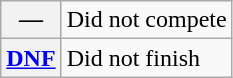<table class="wikitable">
<tr>
<th scope="row">—</th>
<td>Did not compete</td>
</tr>
<tr>
<th scope="row"><a href='#'>DNF</a></th>
<td>Did not finish</td>
</tr>
</table>
